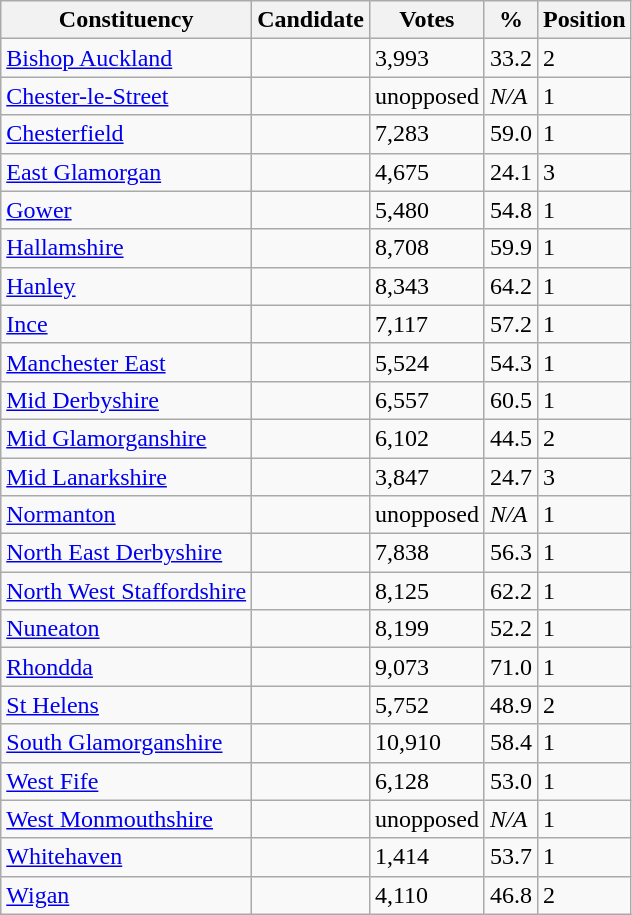<table class="wikitable sortable">
<tr>
<th>Constituency</th>
<th>Candidate</th>
<th>Votes</th>
<th>%</th>
<th>Position</th>
</tr>
<tr>
<td><a href='#'>Bishop Auckland</a></td>
<td></td>
<td>3,993</td>
<td>33.2</td>
<td>2</td>
</tr>
<tr>
<td><a href='#'>Chester-le-Street</a></td>
<td></td>
<td>unopposed</td>
<td><em>N/A</em></td>
<td>1</td>
</tr>
<tr>
<td><a href='#'>Chesterfield</a></td>
<td></td>
<td>7,283</td>
<td>59.0</td>
<td>1</td>
</tr>
<tr>
<td><a href='#'>East Glamorgan</a></td>
<td></td>
<td>4,675</td>
<td>24.1</td>
<td>3</td>
</tr>
<tr>
<td><a href='#'>Gower</a></td>
<td></td>
<td>5,480</td>
<td>54.8</td>
<td>1</td>
</tr>
<tr>
<td><a href='#'>Hallamshire</a></td>
<td></td>
<td>8,708</td>
<td>59.9</td>
<td>1</td>
</tr>
<tr>
<td><a href='#'>Hanley</a></td>
<td></td>
<td>8,343</td>
<td>64.2</td>
<td>1</td>
</tr>
<tr>
<td><a href='#'>Ince</a></td>
<td></td>
<td>7,117</td>
<td>57.2</td>
<td>1</td>
</tr>
<tr>
<td><a href='#'>Manchester East</a></td>
<td></td>
<td>5,524</td>
<td>54.3</td>
<td>1</td>
</tr>
<tr>
<td><a href='#'>Mid Derbyshire</a></td>
<td></td>
<td>6,557</td>
<td>60.5</td>
<td>1</td>
</tr>
<tr>
<td><a href='#'>Mid Glamorganshire</a></td>
<td></td>
<td>6,102</td>
<td>44.5</td>
<td>2</td>
</tr>
<tr>
<td><a href='#'>Mid Lanarkshire</a></td>
<td></td>
<td>3,847</td>
<td>24.7</td>
<td>3</td>
</tr>
<tr>
<td><a href='#'>Normanton</a></td>
<td></td>
<td>unopposed</td>
<td><em>N/A</em></td>
<td>1</td>
</tr>
<tr>
<td><a href='#'>North East Derbyshire</a></td>
<td></td>
<td>7,838</td>
<td>56.3</td>
<td>1</td>
</tr>
<tr>
<td><a href='#'>North West Staffordshire</a></td>
<td></td>
<td>8,125</td>
<td>62.2</td>
<td>1</td>
</tr>
<tr>
<td><a href='#'>Nuneaton</a></td>
<td></td>
<td>8,199</td>
<td>52.2</td>
<td>1</td>
</tr>
<tr>
<td><a href='#'>Rhondda</a></td>
<td></td>
<td>9,073</td>
<td>71.0</td>
<td>1</td>
</tr>
<tr>
<td><a href='#'>St Helens</a></td>
<td></td>
<td>5,752</td>
<td>48.9</td>
<td>2</td>
</tr>
<tr>
<td><a href='#'>South Glamorganshire</a></td>
<td></td>
<td>10,910</td>
<td>58.4</td>
<td>1</td>
</tr>
<tr>
<td><a href='#'>West Fife</a></td>
<td></td>
<td>6,128</td>
<td>53.0</td>
<td>1</td>
</tr>
<tr>
<td><a href='#'>West Monmouthshire</a></td>
<td></td>
<td>unopposed</td>
<td><em>N/A</em></td>
<td>1</td>
</tr>
<tr>
<td><a href='#'>Whitehaven</a></td>
<td></td>
<td>1,414</td>
<td>53.7</td>
<td>1</td>
</tr>
<tr>
<td><a href='#'>Wigan</a></td>
<td></td>
<td>4,110</td>
<td>46.8</td>
<td>2</td>
</tr>
</table>
